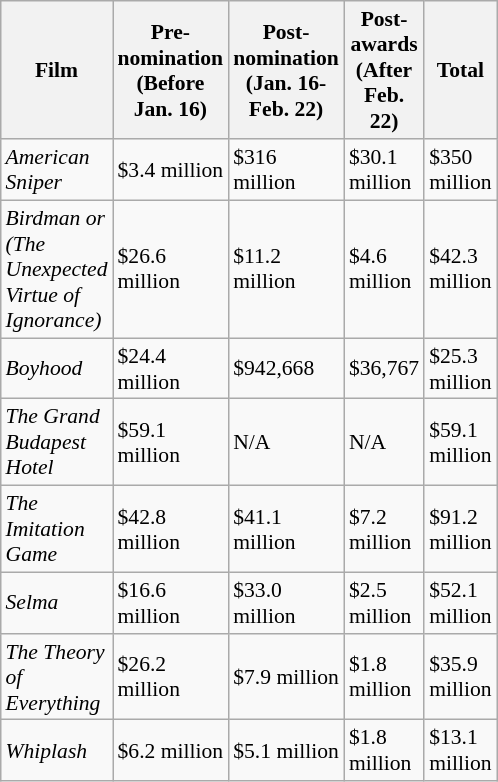<table class="wikitable sortable" style="width:250px; font-size:90%; float:right; clear:right; margin-left:10px">
<tr>
<th>Film</th>
<th>Pre-nomination<br>(Before Jan. 16)</th>
<th>Post-nomination<br>(Jan. 16-Feb. 22)</th>
<th>Post-awards<br>(After Feb. 22)</th>
<th>Total</th>
</tr>
<tr>
<td><em>American Sniper</em></td>
<td>$3.4 million</td>
<td>$316 million</td>
<td>$30.1 million</td>
<td>$350 million</td>
</tr>
<tr>
<td><em>Birdman or (The Unexpected Virtue of Ignorance)</em></td>
<td>$26.6 million</td>
<td>$11.2 million</td>
<td>$4.6 million</td>
<td>$42.3 million</td>
</tr>
<tr>
<td><em>Boyhood</em></td>
<td>$24.4 million</td>
<td>$942,668</td>
<td>$36,767</td>
<td>$25.3 million</td>
</tr>
<tr>
<td><em>The Grand Budapest Hotel</em></td>
<td>$59.1 million</td>
<td>N/A</td>
<td>N/A</td>
<td>$59.1 million</td>
</tr>
<tr>
<td><em>The Imitation Game</em></td>
<td>$42.8 million</td>
<td>$41.1 million</td>
<td>$7.2 million</td>
<td>$91.2 million</td>
</tr>
<tr>
<td><em>Selma</em></td>
<td>$16.6 million</td>
<td>$33.0 million</td>
<td>$2.5 million</td>
<td>$52.1 million</td>
</tr>
<tr>
<td><em>The Theory of Everything</em></td>
<td>$26.2 million</td>
<td>$7.9 million</td>
<td>$1.8 million</td>
<td>$35.9 million</td>
</tr>
<tr>
<td><em>Whiplash</em></td>
<td>$6.2 million</td>
<td>$5.1 million</td>
<td>$1.8 million</td>
<td>$13.1 million</td>
</tr>
</table>
